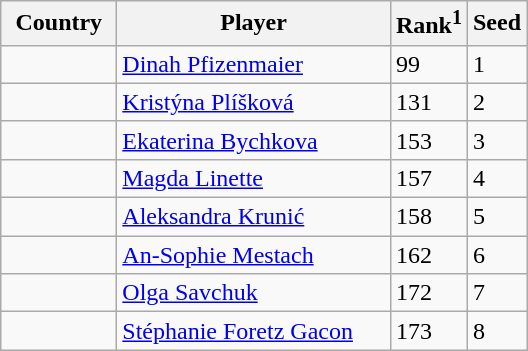<table class="sortable wikitable">
<tr>
<th width="70">Country</th>
<th width="175">Player</th>
<th>Rank<sup>1</sup></th>
<th>Seed</th>
</tr>
<tr>
<td></td>
<td><a href='#'>Dinah Pfizenmaier</a></td>
<td>99</td>
<td>1</td>
</tr>
<tr>
<td></td>
<td><a href='#'>Kristýna Plíšková</a></td>
<td>131</td>
<td>2</td>
</tr>
<tr>
<td></td>
<td><a href='#'>Ekaterina Bychkova</a></td>
<td>153</td>
<td>3</td>
</tr>
<tr>
<td></td>
<td><a href='#'>Magda Linette</a></td>
<td>157</td>
<td>4</td>
</tr>
<tr>
<td></td>
<td><a href='#'>Aleksandra Krunić</a></td>
<td>158</td>
<td>5</td>
</tr>
<tr>
<td></td>
<td><a href='#'>An-Sophie Mestach</a></td>
<td>162</td>
<td>6</td>
</tr>
<tr>
<td></td>
<td><a href='#'>Olga Savchuk</a></td>
<td>172</td>
<td>7</td>
</tr>
<tr>
<td></td>
<td><a href='#'>Stéphanie Foretz Gacon</a></td>
<td>173</td>
<td>8</td>
</tr>
</table>
